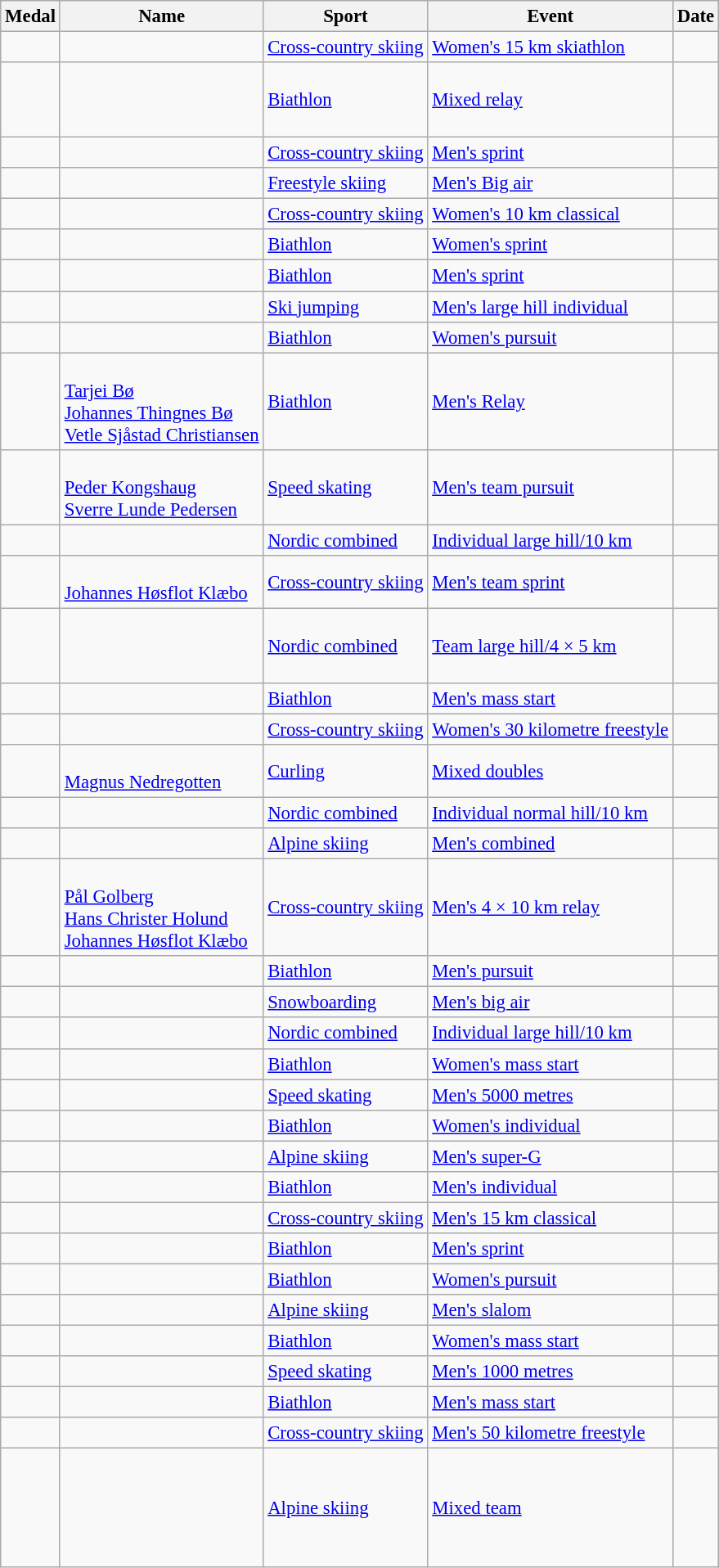<table class="wikitable sortable" style="font-size:95%;">
<tr>
<th>Medal</th>
<th>Name</th>
<th>Sport</th>
<th>Event</th>
<th>Date</th>
</tr>
<tr>
<td></td>
<td></td>
<td><a href='#'>Cross-country skiing</a></td>
<td><a href='#'>Women's 15 km skiathlon</a></td>
<td></td>
</tr>
<tr>
<td></td>
<td><br><br><br></td>
<td><a href='#'>Biathlon</a></td>
<td><a href='#'>Mixed relay</a></td>
<td></td>
</tr>
<tr>
<td></td>
<td></td>
<td><a href='#'>Cross-country skiing</a></td>
<td><a href='#'>Men's sprint</a></td>
<td></td>
</tr>
<tr>
<td></td>
<td></td>
<td><a href='#'>Freestyle skiing</a></td>
<td><a href='#'>Men's Big air</a></td>
<td></td>
</tr>
<tr>
<td></td>
<td></td>
<td><a href='#'>Cross-country skiing</a></td>
<td><a href='#'>Women's 10 km classical</a></td>
<td></td>
</tr>
<tr>
<td></td>
<td></td>
<td><a href='#'>Biathlon</a></td>
<td><a href='#'>Women's sprint</a></td>
<td></td>
</tr>
<tr>
<td></td>
<td></td>
<td><a href='#'>Biathlon</a></td>
<td><a href='#'>Men's sprint</a></td>
<td></td>
</tr>
<tr>
<td></td>
<td></td>
<td><a href='#'>Ski jumping</a></td>
<td><a href='#'>Men's large hill individual</a></td>
<td></td>
</tr>
<tr>
<td></td>
<td></td>
<td><a href='#'>Biathlon</a></td>
<td><a href='#'>Women's pursuit</a></td>
<td></td>
</tr>
<tr>
<td></td>
<td><br><a href='#'>Tarjei Bø</a><br><a href='#'>Johannes Thingnes Bø</a><br><a href='#'>Vetle Sjåstad Christiansen</a></td>
<td><a href='#'>Biathlon</a></td>
<td><a href='#'>Men's Relay</a></td>
<td></td>
</tr>
<tr>
<td></td>
<td><br><a href='#'>Peder Kongshaug</a><br><a href='#'>Sverre Lunde Pedersen</a></td>
<td><a href='#'>Speed skating</a></td>
<td><a href='#'>Men's team pursuit</a></td>
<td></td>
</tr>
<tr>
<td></td>
<td></td>
<td><a href='#'>Nordic combined</a></td>
<td><a href='#'>Individual large hill/10 km</a></td>
<td></td>
</tr>
<tr>
<td></td>
<td><br><a href='#'>Johannes Høsflot Klæbo</a></td>
<td><a href='#'>Cross-country skiing</a></td>
<td><a href='#'>Men's team sprint</a></td>
<td></td>
</tr>
<tr>
<td></td>
<td><br><br><br></td>
<td><a href='#'>Nordic combined</a></td>
<td><a href='#'>Team large hill/4 × 5 km</a></td>
<td></td>
</tr>
<tr>
<td></td>
<td></td>
<td><a href='#'>Biathlon</a></td>
<td><a href='#'>Men's mass start</a></td>
<td></td>
</tr>
<tr>
<td></td>
<td></td>
<td><a href='#'>Cross-country skiing</a></td>
<td><a href='#'>Women's 30 kilometre freestyle</a></td>
<td></td>
</tr>
<tr>
<td></td>
<td><br><a href='#'>Magnus Nedregotten</a></td>
<td><a href='#'>Curling</a></td>
<td><a href='#'>Mixed doubles</a></td>
<td></td>
</tr>
<tr>
<td></td>
<td></td>
<td><a href='#'>Nordic combined</a></td>
<td><a href='#'>Individual normal hill/10 km</a></td>
<td></td>
</tr>
<tr>
<td></td>
<td></td>
<td><a href='#'>Alpine skiing</a></td>
<td><a href='#'>Men's combined</a></td>
<td></td>
</tr>
<tr>
<td></td>
<td><br><a href='#'>Pål Golberg</a><br><a href='#'>Hans Christer Holund</a><br><a href='#'>Johannes Høsflot Klæbo</a></td>
<td><a href='#'>Cross-country skiing</a></td>
<td><a href='#'>Men's 4 × 10 km relay</a></td>
<td></td>
</tr>
<tr>
<td></td>
<td></td>
<td><a href='#'>Biathlon</a></td>
<td><a href='#'>Men's pursuit</a></td>
<td></td>
</tr>
<tr>
<td></td>
<td></td>
<td><a href='#'>Snowboarding</a></td>
<td><a href='#'>Men's big air</a></td>
<td></td>
</tr>
<tr>
<td></td>
<td></td>
<td><a href='#'>Nordic combined</a></td>
<td><a href='#'>Individual large hill/10 km</a></td>
<td></td>
</tr>
<tr>
<td></td>
<td></td>
<td><a href='#'>Biathlon</a></td>
<td><a href='#'>Women's mass start</a></td>
<td></td>
</tr>
<tr>
<td></td>
<td></td>
<td><a href='#'>Speed skating</a></td>
<td><a href='#'>Men's 5000 metres</a></td>
<td></td>
</tr>
<tr>
<td></td>
<td></td>
<td><a href='#'>Biathlon</a></td>
<td><a href='#'>Women's individual</a></td>
<td></td>
</tr>
<tr>
<td></td>
<td></td>
<td><a href='#'>Alpine skiing</a></td>
<td><a href='#'>Men's super-G</a></td>
<td></td>
</tr>
<tr>
<td></td>
<td></td>
<td><a href='#'>Biathlon</a></td>
<td><a href='#'>Men's individual</a></td>
<td></td>
</tr>
<tr>
<td></td>
<td></td>
<td><a href='#'>Cross-country skiing</a></td>
<td><a href='#'>Men's 15 km classical</a></td>
<td></td>
</tr>
<tr>
<td></td>
<td></td>
<td><a href='#'>Biathlon</a></td>
<td><a href='#'>Men's sprint</a></td>
<td></td>
</tr>
<tr>
<td></td>
<td></td>
<td><a href='#'>Biathlon</a></td>
<td><a href='#'>Women's pursuit</a></td>
<td></td>
</tr>
<tr>
<td></td>
<td></td>
<td><a href='#'>Alpine skiing</a></td>
<td><a href='#'>Men's slalom</a></td>
<td></td>
</tr>
<tr>
<td></td>
<td></td>
<td><a href='#'>Biathlon</a></td>
<td><a href='#'>Women's mass start</a></td>
<td></td>
</tr>
<tr>
<td></td>
<td></td>
<td><a href='#'>Speed skating</a></td>
<td><a href='#'>Men's 1000 metres</a></td>
<td></td>
</tr>
<tr>
<td></td>
<td></td>
<td><a href='#'>Biathlon</a></td>
<td><a href='#'>Men's mass start</a></td>
<td></td>
</tr>
<tr>
<td></td>
<td></td>
<td><a href='#'>Cross-country skiing</a></td>
<td><a href='#'>Men's 50 kilometre freestyle</a></td>
<td></td>
</tr>
<tr>
<td></td>
<td><br><br><br><br><br></td>
<td><a href='#'>Alpine skiing</a></td>
<td><a href='#'>Mixed team</a></td>
<td></td>
</tr>
</table>
